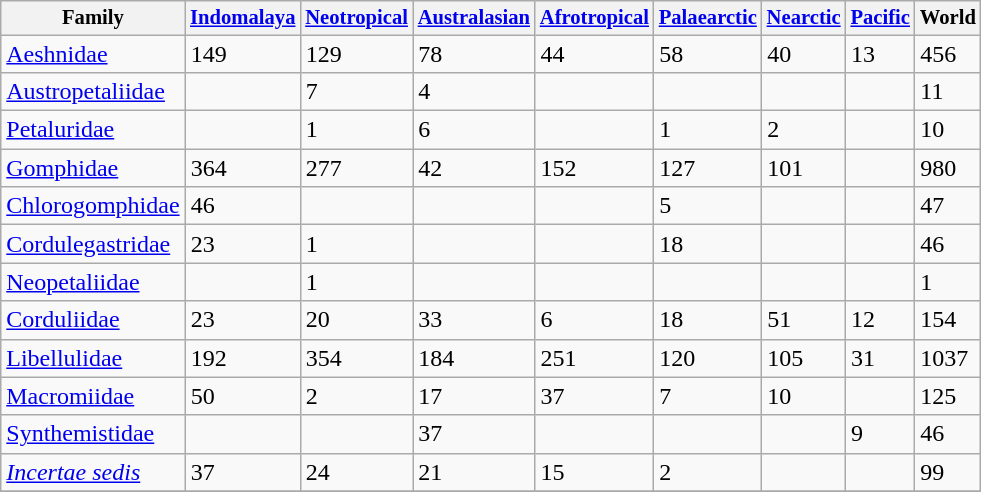<table class="wikitable sortable collapsible">
<tr style="font-size:86%">
<th>Family</th>
<th><a href='#'>Indomalaya</a></th>
<th><a href='#'>Neotropical</a></th>
<th><a href='#'>Australasian</a></th>
<th><a href='#'>Afrotropical</a></th>
<th><a href='#'>Palaearctic</a></th>
<th><a href='#'>Nearctic</a></th>
<th><a href='#'>Pacific</a></th>
<th>World</th>
</tr>
<tr>
<td><a href='#'>Aeshnidae</a></td>
<td>149</td>
<td>129</td>
<td>78</td>
<td>44</td>
<td>58</td>
<td>40</td>
<td>13</td>
<td>456</td>
</tr>
<tr>
<td><a href='#'>Austropetaliidae</a></td>
<td></td>
<td>7</td>
<td>4</td>
<td></td>
<td></td>
<td></td>
<td></td>
<td>11</td>
</tr>
<tr>
<td><a href='#'>Petaluridae</a></td>
<td></td>
<td>1</td>
<td>6</td>
<td></td>
<td>1</td>
<td>2</td>
<td></td>
<td>10</td>
</tr>
<tr>
<td><a href='#'>Gomphidae</a></td>
<td>364</td>
<td>277</td>
<td>42</td>
<td>152</td>
<td>127</td>
<td>101</td>
<td></td>
<td>980</td>
</tr>
<tr>
<td><a href='#'>Chlorogomphidae</a></td>
<td>46</td>
<td></td>
<td></td>
<td></td>
<td>5</td>
<td></td>
<td></td>
<td>47</td>
</tr>
<tr>
<td><a href='#'>Cordulegastridae</a></td>
<td>23</td>
<td>1</td>
<td></td>
<td></td>
<td>18</td>
<td></td>
<td></td>
<td>46</td>
</tr>
<tr>
<td><a href='#'>Neopetaliidae</a></td>
<td></td>
<td>1</td>
<td></td>
<td></td>
<td></td>
<td></td>
<td></td>
<td>1</td>
</tr>
<tr>
<td><a href='#'>Corduliidae</a></td>
<td>23</td>
<td>20</td>
<td>33</td>
<td>6</td>
<td>18</td>
<td>51</td>
<td>12</td>
<td>154</td>
</tr>
<tr>
<td><a href='#'>Libellulidae</a></td>
<td>192</td>
<td>354</td>
<td>184</td>
<td>251</td>
<td>120</td>
<td>105</td>
<td>31</td>
<td>1037</td>
</tr>
<tr>
<td><a href='#'>Macromiidae</a></td>
<td>50</td>
<td>2</td>
<td>17</td>
<td>37</td>
<td>7</td>
<td>10</td>
<td></td>
<td>125</td>
</tr>
<tr>
<td><a href='#'>Synthemistidae</a></td>
<td></td>
<td></td>
<td>37</td>
<td></td>
<td></td>
<td></td>
<td>9</td>
<td>46</td>
</tr>
<tr>
<td><em><a href='#'>Incertae sedis</a></em></td>
<td>37</td>
<td>24</td>
<td>21</td>
<td>15</td>
<td>2</td>
<td></td>
<td></td>
<td>99</td>
</tr>
<tr>
</tr>
</table>
